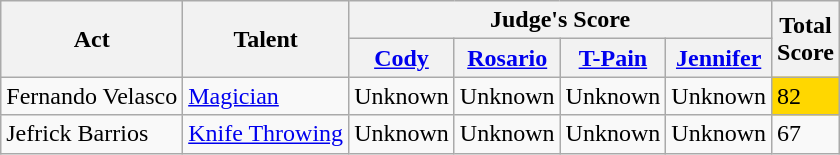<table class="wikitable">
<tr>
<th rowspan="2">Act</th>
<th rowspan="2">Talent</th>
<th colspan="4">Judge's Score</th>
<th rowspan="2">Total<br>Score</th>
</tr>
<tr>
<th><a href='#'>Cody</a></th>
<th><a href='#'>Rosario</a></th>
<th><a href='#'>T-Pain</a></th>
<th><a href='#'>Jennifer</a></th>
</tr>
<tr>
<td>Fernando Velasco</td>
<td><a href='#'>Magician</a></td>
<td>Unknown</td>
<td>Unknown</td>
<td>Unknown</td>
<td>Unknown</td>
<td style="background:gold;">82</td>
</tr>
<tr>
<td>Jefrick Barrios</td>
<td><a href='#'>Knife Throwing</a></td>
<td>Unknown</td>
<td>Unknown</td>
<td>Unknown</td>
<td>Unknown</td>
<td>67</td>
</tr>
</table>
